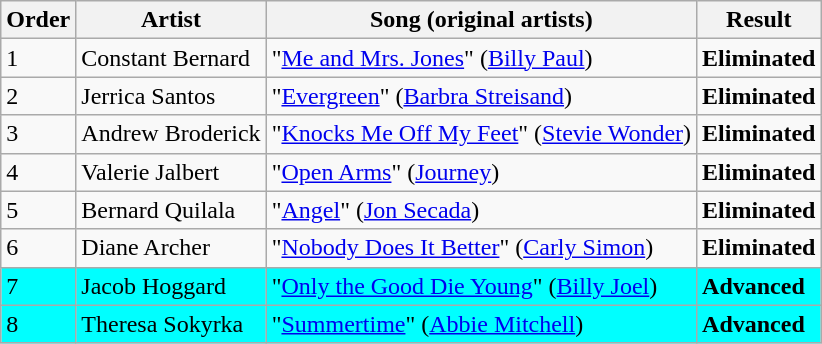<table class=wikitable>
<tr>
<th>Order</th>
<th>Artist</th>
<th>Song (original artists)</th>
<th>Result</th>
</tr>
<tr>
<td>1</td>
<td>Constant Bernard</td>
<td>"<a href='#'>Me and Mrs. Jones</a>" (<a href='#'>Billy Paul</a>)</td>
<td><strong>Eliminated</strong></td>
</tr>
<tr>
<td>2</td>
<td>Jerrica Santos</td>
<td>"<a href='#'>Evergreen</a>" (<a href='#'>Barbra Streisand</a>)</td>
<td><strong>Eliminated</strong></td>
</tr>
<tr>
<td>3</td>
<td>Andrew Broderick</td>
<td>"<a href='#'>Knocks Me Off My Feet</a>" (<a href='#'>Stevie Wonder</a>)</td>
<td><strong>Eliminated</strong></td>
</tr>
<tr>
<td>4</td>
<td>Valerie Jalbert</td>
<td>"<a href='#'>Open Arms</a>" (<a href='#'>Journey</a>)</td>
<td><strong>Eliminated</strong></td>
</tr>
<tr>
<td>5</td>
<td>Bernard Quilala</td>
<td>"<a href='#'>Angel</a>" (<a href='#'>Jon Secada</a>)</td>
<td><strong>Eliminated</strong></td>
</tr>
<tr>
<td>6</td>
<td>Diane Archer</td>
<td>"<a href='#'>Nobody Does It Better</a>" (<a href='#'>Carly Simon</a>)</td>
<td><strong>Eliminated</strong></td>
</tr>
<tr style="background:cyan;">
<td>7</td>
<td>Jacob Hoggard</td>
<td>"<a href='#'>Only the Good Die Young</a>" (<a href='#'>Billy Joel</a>)</td>
<td><strong>Advanced</strong></td>
</tr>
<tr style="background:cyan;">
<td>8</td>
<td>Theresa Sokyrka</td>
<td>"<a href='#'>Summertime</a>" (<a href='#'>Abbie Mitchell</a>)</td>
<td><strong>Advanced</strong></td>
</tr>
</table>
